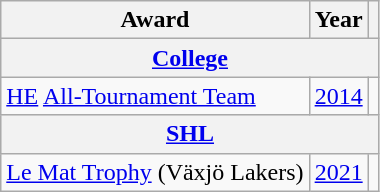<table class="wikitable">
<tr>
<th>Award</th>
<th>Year</th>
<th></th>
</tr>
<tr>
<th colspan="3"><a href='#'>College</a></th>
</tr>
<tr>
<td><a href='#'>HE</a> <a href='#'>All-Tournament Team</a></td>
<td><a href='#'>2014</a></td>
<td></td>
</tr>
<tr ALIGN="center" bgcolor="#e0e0e0">
<th colspan="3"><a href='#'>SHL</a></th>
</tr>
<tr>
<td><a href='#'>Le Mat Trophy</a> (Växjö Lakers)</td>
<td><a href='#'>2021</a></td>
<td></td>
</tr>
</table>
